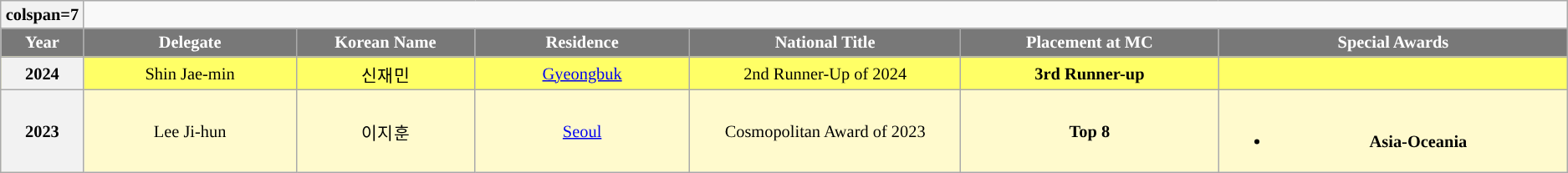<table class="wikitable sortable" style="font-size: 85%; text-align:center">
<tr>
<th>colspan=7 </th>
</tr>
<tr>
<th width="60" style="background-color:#787878;color:#FFFFFF;">Year</th>
<th width="180" style="background-color:#787878;color:#FFFFFF;">Delegate</th>
<th width="150" style="background-color:#787878;color:#FFFFFF;">Korean Name</th>
<th width="180" style="background-color:#787878;color:#FFFFFF;">Residence</th>
<th width="230" style="background-color:#787878;color:#FFFFFF;">National Title</th>
<th width="220" style="background-color:#787878;color:#FFFFFF;">Placement at MC</th>
<th width="300" style="background-color:#787878;color:#FFFFFF;">Special Awards</th>
</tr>
<tr style="background-color:#FFFF66;">
<th>2024</th>
<td>Shin Jae-min</td>
<td>신재민</td>
<td><a href='#'>Gyeongbuk</a></td>
<td>2nd Runner-Up of 2024</td>
<td><strong>3rd Runner-up</strong></td>
<td></td>
</tr>
<tr style="background-color:#FFFACD;">
<th>2023</th>
<td>Lee Ji-hun</td>
<td>이지훈</td>
<td><a href='#'>Seoul</a></td>
<td>Cosmopolitan Award of 2023</td>
<td><strong>Top 8</strong></td>
<td><br><ul><li><strong> Asia-Oceania</strong></li></ul></td>
</tr>
</table>
